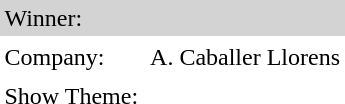<table border="0" cellpadding="3">
<tr>
<td colspan="2" style="background:lightgrey;">Winner:  </td>
</tr>
<tr>
<td>Company:</td>
<td>A. Caballer Llorens</td>
</tr>
<tr>
<td>Show Theme:</td>
<td></td>
</tr>
</table>
